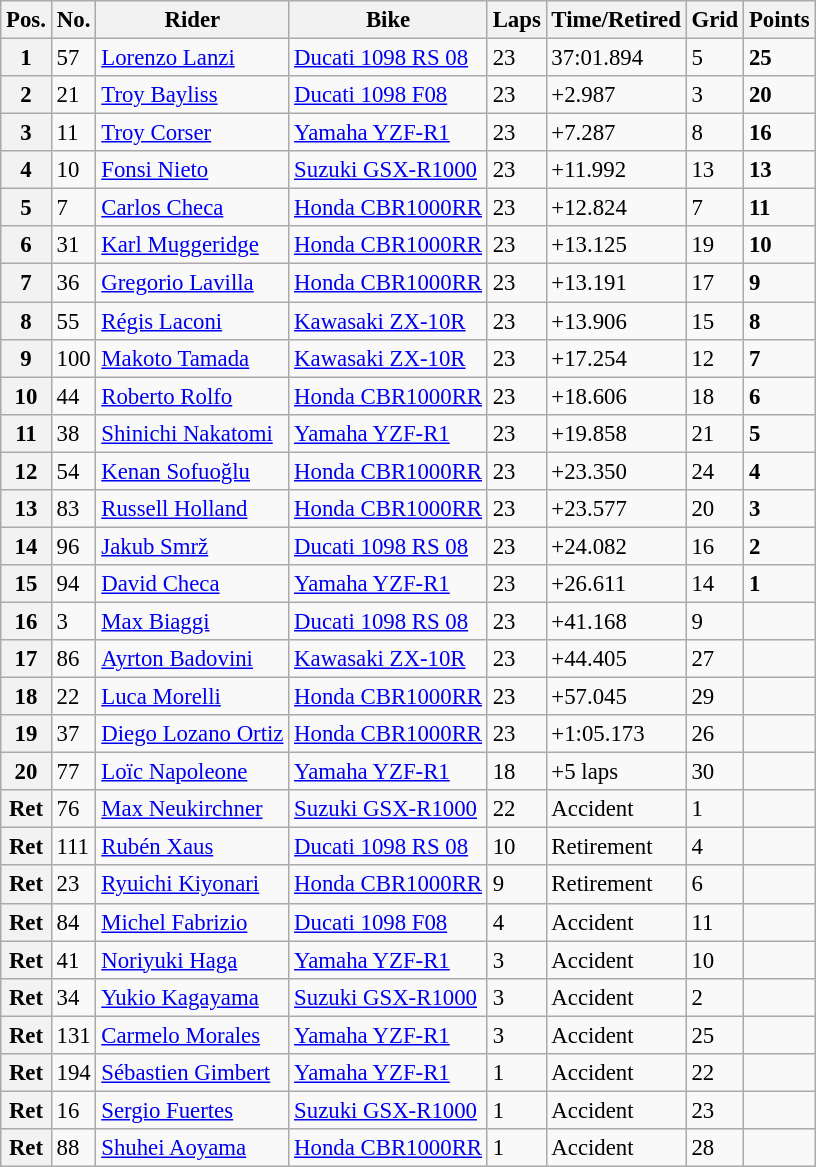<table class="wikitable" style="font-size: 95%;">
<tr>
<th>Pos.</th>
<th>No.</th>
<th>Rider</th>
<th>Bike</th>
<th>Laps</th>
<th>Time/Retired</th>
<th>Grid</th>
<th>Points</th>
</tr>
<tr>
<th>1</th>
<td>57</td>
<td> <a href='#'>Lorenzo Lanzi</a></td>
<td><a href='#'>Ducati 1098 RS 08</a></td>
<td>23</td>
<td>37:01.894</td>
<td>5</td>
<td><strong>25</strong></td>
</tr>
<tr>
<th>2</th>
<td>21</td>
<td> <a href='#'>Troy Bayliss</a></td>
<td><a href='#'>Ducati 1098 F08</a></td>
<td>23</td>
<td>+2.987</td>
<td>3</td>
<td><strong>20</strong></td>
</tr>
<tr>
<th>3</th>
<td>11</td>
<td> <a href='#'>Troy Corser</a></td>
<td><a href='#'>Yamaha YZF-R1</a></td>
<td>23</td>
<td>+7.287</td>
<td>8</td>
<td><strong>16</strong></td>
</tr>
<tr>
<th>4</th>
<td>10</td>
<td> <a href='#'>Fonsi Nieto</a></td>
<td><a href='#'>Suzuki GSX-R1000</a></td>
<td>23</td>
<td>+11.992</td>
<td>13</td>
<td><strong>13</strong></td>
</tr>
<tr>
<th>5</th>
<td>7</td>
<td> <a href='#'>Carlos Checa</a></td>
<td><a href='#'>Honda CBR1000RR</a></td>
<td>23</td>
<td>+12.824</td>
<td>7</td>
<td><strong>11</strong></td>
</tr>
<tr>
<th>6</th>
<td>31</td>
<td> <a href='#'>Karl Muggeridge</a></td>
<td><a href='#'>Honda CBR1000RR</a></td>
<td>23</td>
<td>+13.125</td>
<td>19</td>
<td><strong>10</strong></td>
</tr>
<tr>
<th>7</th>
<td>36</td>
<td> <a href='#'>Gregorio Lavilla</a></td>
<td><a href='#'>Honda CBR1000RR</a></td>
<td>23</td>
<td>+13.191</td>
<td>17</td>
<td><strong>9</strong></td>
</tr>
<tr>
<th>8</th>
<td>55</td>
<td> <a href='#'>Régis Laconi</a></td>
<td><a href='#'>Kawasaki ZX-10R</a></td>
<td>23</td>
<td>+13.906</td>
<td>15</td>
<td><strong>8</strong></td>
</tr>
<tr>
<th>9</th>
<td>100</td>
<td> <a href='#'>Makoto Tamada</a></td>
<td><a href='#'>Kawasaki ZX-10R</a></td>
<td>23</td>
<td>+17.254</td>
<td>12</td>
<td><strong>7</strong></td>
</tr>
<tr>
<th>10</th>
<td>44</td>
<td> <a href='#'>Roberto Rolfo</a></td>
<td><a href='#'>Honda CBR1000RR</a></td>
<td>23</td>
<td>+18.606</td>
<td>18</td>
<td><strong>6</strong></td>
</tr>
<tr>
<th>11</th>
<td>38</td>
<td> <a href='#'>Shinichi Nakatomi</a></td>
<td><a href='#'>Yamaha YZF-R1</a></td>
<td>23</td>
<td>+19.858</td>
<td>21</td>
<td><strong>5</strong></td>
</tr>
<tr>
<th>12</th>
<td>54</td>
<td> <a href='#'>Kenan Sofuoğlu</a></td>
<td><a href='#'>Honda CBR1000RR</a></td>
<td>23</td>
<td>+23.350</td>
<td>24</td>
<td><strong>4</strong></td>
</tr>
<tr>
<th>13</th>
<td>83</td>
<td> <a href='#'>Russell Holland</a></td>
<td><a href='#'>Honda CBR1000RR</a></td>
<td>23</td>
<td>+23.577</td>
<td>20</td>
<td><strong>3</strong></td>
</tr>
<tr>
<th>14</th>
<td>96</td>
<td> <a href='#'>Jakub Smrž</a></td>
<td><a href='#'>Ducati 1098 RS 08</a></td>
<td>23</td>
<td>+24.082</td>
<td>16</td>
<td><strong>2</strong></td>
</tr>
<tr>
<th>15</th>
<td>94</td>
<td> <a href='#'>David Checa</a></td>
<td><a href='#'>Yamaha YZF-R1</a></td>
<td>23</td>
<td>+26.611</td>
<td>14</td>
<td><strong>1</strong></td>
</tr>
<tr>
<th>16</th>
<td>3</td>
<td> <a href='#'>Max Biaggi</a></td>
<td><a href='#'>Ducati 1098 RS 08</a></td>
<td>23</td>
<td>+41.168</td>
<td>9</td>
<td></td>
</tr>
<tr>
<th>17</th>
<td>86</td>
<td> <a href='#'>Ayrton Badovini</a></td>
<td><a href='#'>Kawasaki ZX-10R</a></td>
<td>23</td>
<td>+44.405</td>
<td>27</td>
<td></td>
</tr>
<tr>
<th>18</th>
<td>22</td>
<td> <a href='#'>Luca Morelli</a></td>
<td><a href='#'>Honda CBR1000RR</a></td>
<td>23</td>
<td>+57.045</td>
<td>29</td>
<td></td>
</tr>
<tr>
<th>19</th>
<td>37</td>
<td> <a href='#'>Diego Lozano Ortiz</a></td>
<td><a href='#'>Honda CBR1000RR</a></td>
<td>23</td>
<td>+1:05.173</td>
<td>26</td>
<td></td>
</tr>
<tr>
<th>20</th>
<td>77</td>
<td> <a href='#'>Loïc Napoleone</a></td>
<td><a href='#'>Yamaha YZF-R1</a></td>
<td>18</td>
<td>+5 laps</td>
<td>30</td>
<td></td>
</tr>
<tr>
<th>Ret</th>
<td>76</td>
<td> <a href='#'>Max Neukirchner</a></td>
<td><a href='#'>Suzuki GSX-R1000</a></td>
<td>22</td>
<td>Accident</td>
<td>1</td>
<td></td>
</tr>
<tr>
<th>Ret</th>
<td>111</td>
<td> <a href='#'>Rubén Xaus</a></td>
<td><a href='#'>Ducati 1098 RS 08</a></td>
<td>10</td>
<td>Retirement</td>
<td>4</td>
<td></td>
</tr>
<tr>
<th>Ret</th>
<td>23</td>
<td> <a href='#'>Ryuichi Kiyonari</a></td>
<td><a href='#'>Honda CBR1000RR</a></td>
<td>9</td>
<td>Retirement</td>
<td>6</td>
<td></td>
</tr>
<tr>
<th>Ret</th>
<td>84</td>
<td> <a href='#'>Michel Fabrizio</a></td>
<td><a href='#'>Ducati 1098 F08</a></td>
<td>4</td>
<td>Accident</td>
<td>11</td>
<td></td>
</tr>
<tr>
<th>Ret</th>
<td>41</td>
<td> <a href='#'>Noriyuki Haga</a></td>
<td><a href='#'>Yamaha YZF-R1</a></td>
<td>3</td>
<td>Accident</td>
<td>10</td>
<td></td>
</tr>
<tr>
<th>Ret</th>
<td>34</td>
<td> <a href='#'>Yukio Kagayama</a></td>
<td><a href='#'>Suzuki GSX-R1000</a></td>
<td>3</td>
<td>Accident</td>
<td>2</td>
<td></td>
</tr>
<tr>
<th>Ret</th>
<td>131</td>
<td> <a href='#'>Carmelo Morales</a></td>
<td><a href='#'>Yamaha YZF-R1</a></td>
<td>3</td>
<td>Accident</td>
<td>25</td>
<td></td>
</tr>
<tr>
<th>Ret</th>
<td>194</td>
<td> <a href='#'>Sébastien Gimbert</a></td>
<td><a href='#'>Yamaha YZF-R1</a></td>
<td>1</td>
<td>Accident</td>
<td>22</td>
<td></td>
</tr>
<tr>
<th>Ret</th>
<td>16</td>
<td> <a href='#'>Sergio Fuertes</a></td>
<td><a href='#'>Suzuki GSX-R1000</a></td>
<td>1</td>
<td>Accident</td>
<td>23</td>
<td></td>
</tr>
<tr>
<th>Ret</th>
<td>88</td>
<td> <a href='#'>Shuhei Aoyama</a></td>
<td><a href='#'>Honda CBR1000RR</a></td>
<td>1</td>
<td>Accident</td>
<td>28</td>
<td></td>
</tr>
</table>
